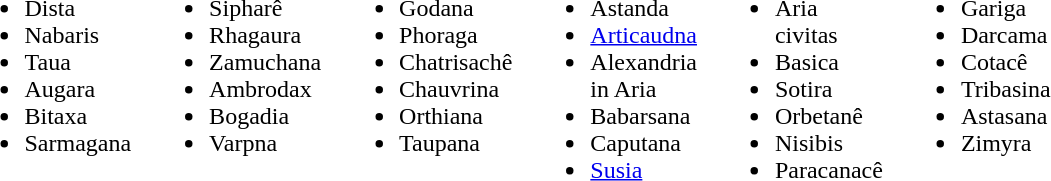<table border="0" cellspacing="10">
<tr valign="top">
<td width="20٪"><br><ul><li>Dista</li><li>Nabaris</li><li>Taua</li><li>Augara</li><li>Bitaxa</li><li>Sarmagana</li></ul></td>
<td width="20٪"><br><ul><li>Sipharê</li><li>Rhagaura</li><li>Zamuchana</li><li>Ambrodax</li><li>Bogadia</li><li>Varpna</li></ul></td>
<td width="20٪"><br><ul><li>Godana</li><li>Phoraga</li><li>Chatrisachê</li><li>Chauvrina</li><li>Orthiana</li><li>Taupana</li></ul></td>
<td width="20٪"><br><ul><li>Astanda</li><li><a href='#'>Articaudna</a></li><li>Alexandria in Aria</li><li>Babarsana</li><li>Caputana</li><li><a href='#'>Susia</a></li></ul></td>
<td width="20٪"><br><ul><li>Aria civitas</li><li>Basica</li><li>Sotira</li><li>Orbetanê</li><li>Nisibis</li><li>Paracanacê</li></ul></td>
<td width="20٪"><br><ul><li>Gariga</li><li>Darcama</li><li>Cotacê</li><li>Tribasina</li><li>Astasana</li><li>Zimyra</li></ul></td>
</tr>
</table>
